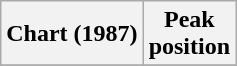<table class="wikitable plainrowheaders sortable" style="text-align:center;">
<tr>
<th>Chart (1987)</th>
<th>Peak<br>position</th>
</tr>
<tr>
</tr>
</table>
